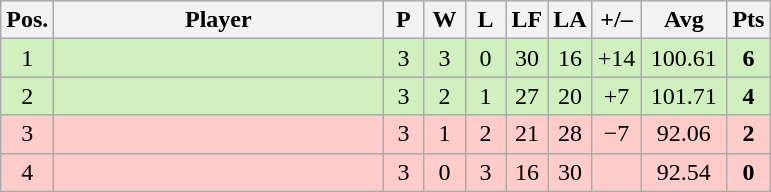<table class="wikitable" style="text-align:center; margin: 1em auto 1em auto, align:left">
<tr>
<th width=20>Pos.</th>
<th width=212>Player</th>
<th width=20>P</th>
<th width=20>W</th>
<th width=20>L</th>
<th width=20>LF</th>
<th width=20>LA</th>
<th width=25>+/–</th>
<th width=50>Avg</th>
<th width=20>Pts</th>
</tr>
<tr style="background:#D0F0C0;">
<td>1</td>
<td align=left></td>
<td>3</td>
<td>3</td>
<td>0</td>
<td>30</td>
<td>16</td>
<td>+14</td>
<td>100.61</td>
<td><strong>6</strong></td>
</tr>
<tr style="background:#D0F0C0;">
<td>2</td>
<td align=left></td>
<td>3</td>
<td>2</td>
<td>1</td>
<td>27</td>
<td>20</td>
<td>+7</td>
<td>101.71</td>
<td><strong>4</strong></td>
</tr>
<tr style="background:#FFCCCC;">
<td>3</td>
<td align=left></td>
<td>3</td>
<td>1</td>
<td>2</td>
<td>21</td>
<td>28</td>
<td>−7</td>
<td>92.06</td>
<td><strong>2</strong></td>
</tr>
<tr style="background:#FFCCCC;">
<td>4</td>
<td align=left></td>
<td>3</td>
<td>0</td>
<td>3</td>
<td>16</td>
<td>30</td>
<td></td>
<td>92.54</td>
<td><strong>0</strong></td>
</tr>
</table>
